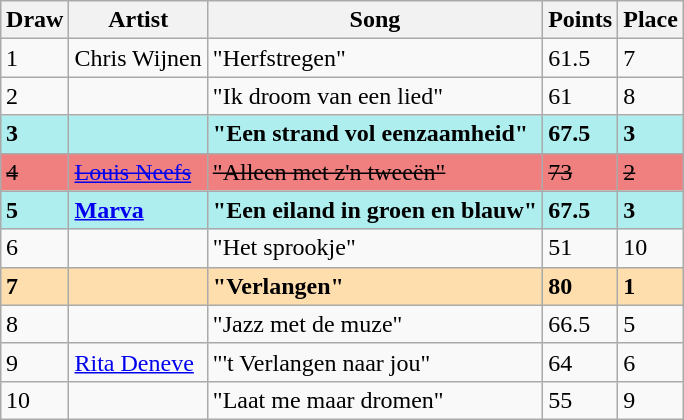<table class="sortable wikitable" style="margin: 1em auto 1em auto">
<tr>
<th>Draw</th>
<th>Artist</th>
<th>Song</th>
<th>Points</th>
<th>Place</th>
</tr>
<tr>
<td>1</td>
<td>Chris Wijnen</td>
<td>"Herfstregen"</td>
<td>61.5</td>
<td>7</td>
</tr>
<tr>
<td>2</td>
<td></td>
<td>"Ik droom van een lied"</td>
<td>61</td>
<td>8</td>
</tr>
<tr style="background:paleturquoise;font-weight:bold;">
<td>3</td>
<td></td>
<td>"Een strand vol eenzaamheid"</td>
<td>67.5</td>
<td>3</td>
</tr>
<tr bgcolor="#F08080">
<td><s>4</s></td>
<td><a href='#'><s>Louis Neefs</s></a></td>
<td><s>"Alleen met z'n tweeën"</s></td>
<td><s>73</s></td>
<td><s>2</s></td>
</tr>
<tr style="background:paleturquoise;font-weight:bold;">
<td>5</td>
<td><a href='#'>Marva</a></td>
<td>"Een eiland in groen en blauw"</td>
<td>67.5</td>
<td>3</td>
</tr>
<tr>
<td>6</td>
<td></td>
<td>"Het sprookje"</td>
<td>51</td>
<td>10</td>
</tr>
<tr style="background:navajowhite;font-weight:bold;">
<td>7</td>
<td></td>
<td>"Verlangen"</td>
<td>80</td>
<td>1</td>
</tr>
<tr>
<td>8</td>
<td></td>
<td>"Jazz met de muze"</td>
<td>66.5</td>
<td>5</td>
</tr>
<tr>
<td>9</td>
<td><a href='#'>Rita Deneve</a></td>
<td>"'t Verlangen naar jou"</td>
<td>64</td>
<td>6</td>
</tr>
<tr>
<td>10</td>
<td></td>
<td>"Laat me maar dromen"</td>
<td>55</td>
<td>9</td>
</tr>
</table>
